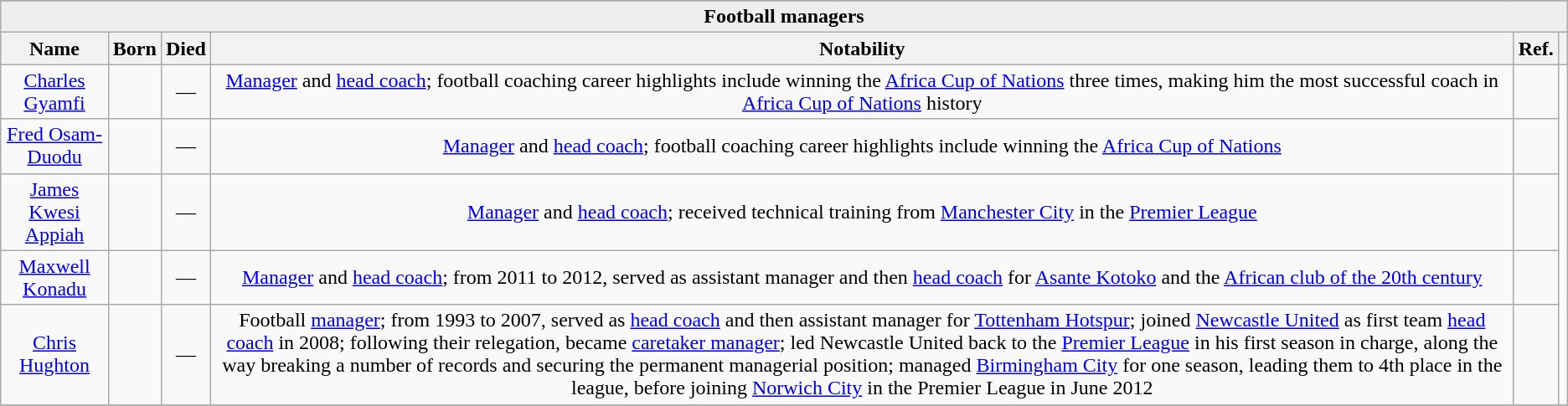<table class="wikitable sortable" style="text-align: centre;">
<tr ">
</tr>
<tr bgcolor=#EEEEEE>
<td align=center colspan=6><strong>Football managers</strong></td>
</tr>
<tr>
<th class="unsortable">Name</th>
<th class="unsortable">Born</th>
<th class="unsortable">Died</th>
<th class="unsortable">Notability</th>
<th class="unsortable">Ref.</th>
<th class="unsortable"></th>
</tr>
<tr>
<td align=center><a href='#'>Charles Gyamfi</a></td>
<td align=center> </td>
<td align=center>—</td>
<td align=center><a href='#'>Manager</a> and <a href='#'>head coach</a>; football coaching career highlights include winning the <a href='#'>Africa Cup of Nations</a> three times, making him the most successful coach in <a href='#'>Africa Cup of Nations</a> history</td>
<td align=center></td>
<td align=center rowspan="5"><br></td>
</tr>
<tr>
<td align=center><a href='#'>Fred Osam-Duodu</a></td>
<td align=center></td>
<td align=center>—</td>
<td align=center><a href='#'>Manager</a> and <a href='#'>head coach</a>; football coaching career highlights include winning the <a href='#'>Africa Cup of Nations</a></td>
<td align=center></td>
</tr>
<tr>
<td align=center><a href='#'>James Kwesi Appiah</a></td>
<td align=center></td>
<td align=center>—</td>
<td align=center><a href='#'>Manager</a> and <a href='#'>head coach</a>; received technical training from <a href='#'>Manchester City</a> in the <a href='#'>Premier League</a></td>
<td align=center><br></td>
</tr>
<tr>
<td align=center><a href='#'>Maxwell Konadu</a></td>
<td align=center></td>
<td align=center>—</td>
<td align=center><a href='#'>Manager</a> and <a href='#'>head coach</a>; from 2011 to 2012, served as assistant manager and then <a href='#'>head coach</a> for <a href='#'>Asante Kotoko</a> and the <a href='#'>African club of the 20th century</a></td>
<td align=center></td>
</tr>
<tr>
<td align=center><a href='#'>Chris Hughton</a></td>
<td align=center></td>
<td align=center>—</td>
<td align=center>Football <a href='#'>manager</a>; from 1993 to 2007, served as <a href='#'>head coach</a> and then assistant manager for <a href='#'>Tottenham Hotspur</a>; joined <a href='#'>Newcastle United</a> as first team <a href='#'>head coach</a> in 2008; following their relegation, became <a href='#'>caretaker manager</a>; led Newcastle United back to the <a href='#'>Premier League</a> in his first season in charge, along the way breaking a number of records and securing the permanent managerial position; managed <a href='#'>Birmingham City</a> for one season, leading them to 4th place in the league, before joining <a href='#'>Norwich City</a> in the Premier League in June 2012</td>
<td align=center></td>
</tr>
<tr>
</tr>
</table>
